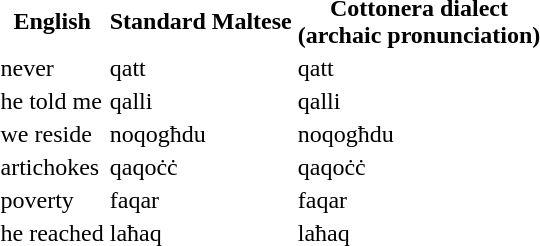<table class="wiki table">
<tr>
<th>English</th>
<th>Standard Maltese</th>
<th>Cottonera dialect<br>(archaic pronunciation)</th>
</tr>
<tr>
<td>never</td>
<td>qatt<br></td>
<td>qatt<br></td>
</tr>
<tr>
<td>he told me</td>
<td>qalli<br></td>
<td>qalli<br></td>
</tr>
<tr>
<td>we reside</td>
<td>noqogħdu<br></td>
<td>noqogħdu<br></td>
</tr>
<tr>
<td>artichokes</td>
<td>qaqoċċ<br></td>
<td>qaqoċċ<br></td>
</tr>
<tr>
<td>poverty</td>
<td>faqar<br></td>
<td>faqar<br></td>
</tr>
<tr>
<td>he reached</td>
<td>laħaq<br></td>
<td>laħaq<br></td>
</tr>
</table>
